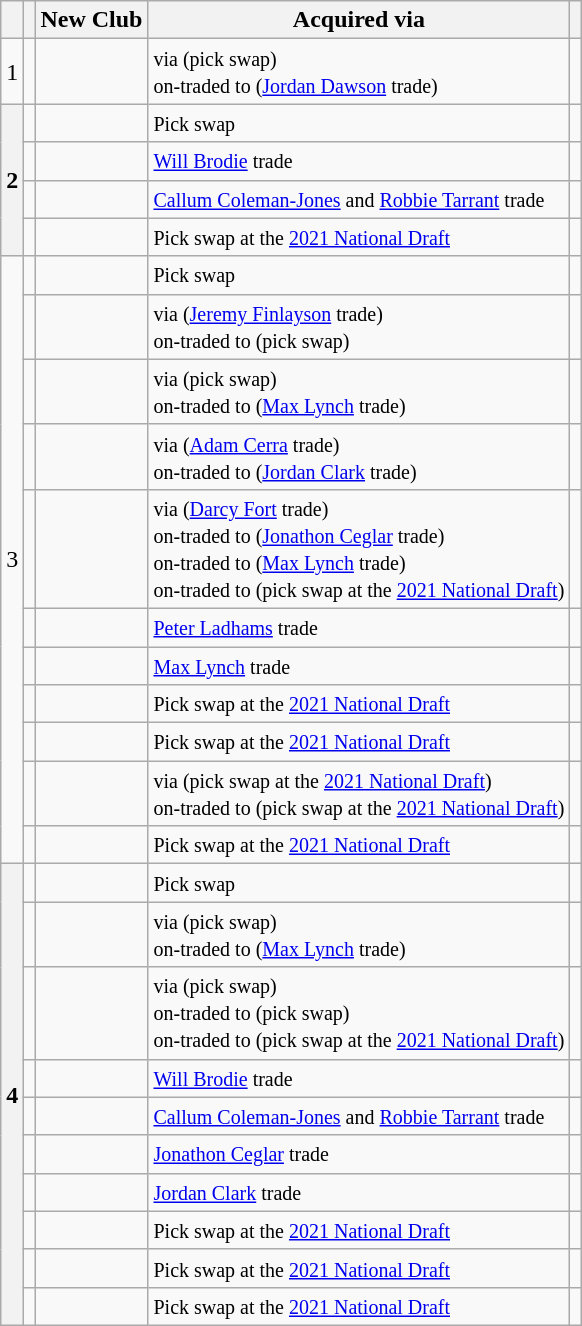<table class="wikitable sortable plainrowheaders">
<tr>
<th scope="col"></th>
<th scope="col"></th>
<th scope="col">New Club</th>
<th class="unsortable">Acquired via</th>
<th class="unsortable"></th>
</tr>
<tr>
<td rowspan=1>1</td>
<td></td>
<td></td>
<td><small>via  (pick swap)<br>on-traded to  (<a href='#'>Jordan Dawson</a> trade)</small></td>
<td align=center><br></td>
</tr>
<tr>
<th scope="row" rowspan=4>2</th>
<td></td>
<td></td>
<td><small>Pick swap</small></td>
<td align=center></td>
</tr>
<tr>
<td></td>
<td></td>
<td><small><a href='#'>Will Brodie</a> trade</small></td>
<td align=center></td>
</tr>
<tr>
<td></td>
<td></td>
<td><small><a href='#'>Callum Coleman-Jones</a> and <a href='#'>Robbie Tarrant</a> trade</small></td>
<td align=center></td>
</tr>
<tr>
<td></td>
<td></td>
<td><small>Pick swap at the <a href='#'>2021 National Draft</a></small></td>
<td align=center></td>
</tr>
<tr>
<td rowspan=11>3</td>
<td></td>
<td></td>
<td><small>Pick swap</small></td>
<td align=center></td>
</tr>
<tr>
<td></td>
<td></td>
<td><small>via  (<a href='#'>Jeremy Finlayson</a> trade)<br>on-traded to  (pick swap)</small></td>
<td align=center><br></td>
</tr>
<tr>
<td></td>
<td></td>
<td><small>via  (pick swap)<br>on-traded to  (<a href='#'>Max Lynch</a> trade)</small></td>
<td align=center><br></td>
</tr>
<tr>
<td></td>
<td></td>
<td><small>via  (<a href='#'>Adam Cerra</a> trade)<br>on-traded to  (<a href='#'>Jordan Clark</a> trade)</small></td>
<td align=center><br></td>
</tr>
<tr>
<td></td>
<td></td>
<td><small>via  (<a href='#'>Darcy Fort</a> trade)<br>on-traded to  (<a href='#'>Jonathon Ceglar</a> trade)<br>on-traded to  (<a href='#'>Max Lynch</a> trade)<br>on-traded to  (pick swap at the <a href='#'>2021 National Draft</a>)</small></td>
<td align=center><br><br></td>
</tr>
<tr>
<td></td>
<td></td>
<td><small><a href='#'>Peter Ladhams</a> trade</small></td>
<td align=center></td>
</tr>
<tr>
<td></td>
<td></td>
<td><small><a href='#'>Max Lynch</a> trade</small></td>
<td align=center></td>
</tr>
<tr>
<td></td>
<td></td>
<td><small>Pick swap at the <a href='#'>2021 National Draft</a></small></td>
<td align=center></td>
</tr>
<tr>
<td></td>
<td></td>
<td><small>Pick swap at the <a href='#'>2021 National Draft</a></small></td>
<td align=center></td>
</tr>
<tr>
<td></td>
<td></td>
<td><small>via  (pick swap at the <a href='#'>2021 National Draft</a>)<br>on-traded to  (pick swap at the <a href='#'>2021 National Draft</a>)</small></td>
<td align=center></td>
</tr>
<tr>
<td></td>
<td></td>
<td><small>Pick swap at the <a href='#'>2021 National Draft</a></small></td>
<td align=center></td>
</tr>
<tr>
<th rowspan=11 scope="row">4</th>
<td></td>
<td></td>
<td><small>Pick swap</small></td>
<td align=center></td>
</tr>
<tr>
<td></td>
<td></td>
<td><small>via  (pick swap)<br>on-traded to  (<a href='#'>Max Lynch</a> trade)</small></td>
<td align=center><br></td>
</tr>
<tr>
<td></td>
<td></td>
<td><small>via  (pick swap)<br>on-traded to  (pick swap)<br>on-traded to  (pick swap at the <a href='#'>2021 National Draft</a>)</small></td>
<td align=center><br></td>
</tr>
<tr>
<td></td>
<td></td>
<td><small><a href='#'>Will Brodie</a> trade</small></td>
<td align=center></td>
</tr>
<tr>
<td></td>
<td></td>
<td><small><a href='#'>Callum Coleman-Jones</a> and <a href='#'>Robbie Tarrant</a> trade</small></td>
<td align=center></td>
</tr>
<tr>
<td></td>
<td></td>
<td><small><a href='#'>Jonathon Ceglar</a> trade</small></td>
<td align=center></td>
</tr>
<tr>
<td></td>
<td></td>
<td><small><a href='#'>Jordan Clark</a> trade</small></td>
<td align=center></td>
</tr>
<tr>
<td></td>
<td></td>
<td><small>Pick swap at the <a href='#'>2021 National Draft</a></small></td>
<td align=center></td>
</tr>
<tr>
<td></td>
<td></td>
<td><small>Pick swap at the <a href='#'>2021 National Draft</a></small></td>
<td align=center></td>
</tr>
<tr>
<td></td>
<td></td>
<td><small>Pick swap at the <a href='#'>2021 National Draft</a></small></td>
<td align=center></td>
</tr>
</table>
